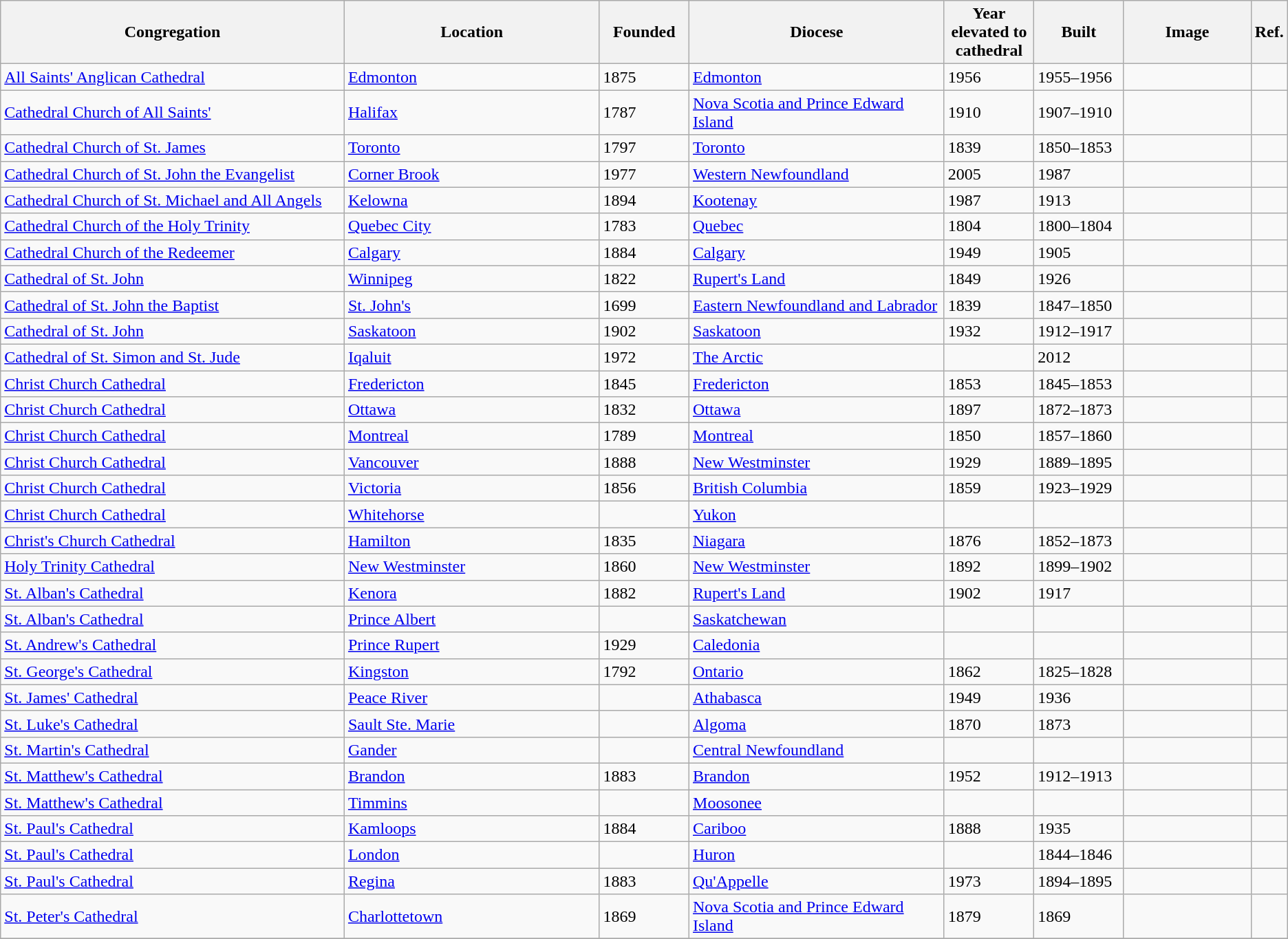<table class="wikitable sortable">
<tr>
<th width=27%>Congregation</th>
<th width=20%>Location</th>
<th width=7%>Founded</th>
<th width=20%>Diocese</th>
<th width=7%>Year elevated to cathedral</th>
<th width=7%>Built</th>
<th width=10% class="unsortable">Image</th>
<th width=2% class="unsortable">Ref.</th>
</tr>
<tr>
<td><a href='#'>All Saints' Anglican Cathedral</a></td>
<td><a href='#'>Edmonton</a></td>
<td>1875</td>
<td><a href='#'>Edmonton</a></td>
<td>1956</td>
<td>1955–1956</td>
<td></td>
<td></td>
</tr>
<tr>
<td><a href='#'>Cathedral Church of All Saints'</a></td>
<td><a href='#'>Halifax</a></td>
<td>1787</td>
<td><a href='#'>Nova Scotia and Prince Edward Island</a></td>
<td>1910</td>
<td>1907–1910</td>
<td></td>
<td></td>
</tr>
<tr>
<td><a href='#'>Cathedral Church of St. James</a></td>
<td><a href='#'>Toronto</a></td>
<td>1797</td>
<td><a href='#'>Toronto</a></td>
<td>1839</td>
<td>1850–1853</td>
<td></td>
<td></td>
</tr>
<tr>
<td><a href='#'>Cathedral Church of St. John the Evangelist</a></td>
<td><a href='#'>Corner Brook</a></td>
<td>1977</td>
<td><a href='#'>Western Newfoundland</a></td>
<td>2005</td>
<td>1987</td>
<td></td>
<td></td>
</tr>
<tr>
<td><a href='#'>Cathedral Church of St. Michael and All Angels</a></td>
<td><a href='#'>Kelowna</a></td>
<td>1894</td>
<td><a href='#'>Kootenay</a></td>
<td>1987</td>
<td>1913</td>
<td></td>
<td></td>
</tr>
<tr>
<td><a href='#'>Cathedral Church of the Holy Trinity</a></td>
<td><a href='#'>Quebec City</a></td>
<td>1783</td>
<td><a href='#'>Quebec</a></td>
<td>1804</td>
<td>1800–1804</td>
<td></td>
<td></td>
</tr>
<tr>
<td><a href='#'>Cathedral Church of the Redeemer</a></td>
<td><a href='#'>Calgary</a></td>
<td>1884</td>
<td><a href='#'>Calgary</a></td>
<td>1949</td>
<td>1905</td>
<td></td>
<td></td>
</tr>
<tr>
<td><a href='#'>Cathedral of St. John</a></td>
<td><a href='#'>Winnipeg</a></td>
<td>1822</td>
<td><a href='#'>Rupert's Land</a></td>
<td>1849</td>
<td>1926</td>
<td></td>
<td></td>
</tr>
<tr>
<td><a href='#'>Cathedral of St. John the Baptist</a></td>
<td><a href='#'>St. John's</a></td>
<td>1699</td>
<td><a href='#'>Eastern Newfoundland and Labrador</a></td>
<td>1839</td>
<td>1847–1850</td>
<td></td>
<td></td>
</tr>
<tr>
<td><a href='#'>Cathedral of St. John</a></td>
<td><a href='#'>Saskatoon</a></td>
<td>1902</td>
<td><a href='#'>Saskatoon</a></td>
<td>1932</td>
<td>1912–1917</td>
<td></td>
<td></td>
</tr>
<tr>
<td><a href='#'>Cathedral of St. Simon and St. Jude</a></td>
<td><a href='#'>Iqaluit</a></td>
<td>1972</td>
<td><a href='#'>The Arctic</a></td>
<td></td>
<td>2012</td>
<td></td>
<td></td>
</tr>
<tr>
<td><a href='#'>Christ Church Cathedral</a></td>
<td><a href='#'>Fredericton</a></td>
<td>1845</td>
<td><a href='#'>Fredericton</a></td>
<td>1853</td>
<td>1845–1853</td>
<td></td>
<td></td>
</tr>
<tr>
<td><a href='#'>Christ Church Cathedral</a></td>
<td><a href='#'>Ottawa</a></td>
<td>1832</td>
<td><a href='#'>Ottawa</a></td>
<td>1897</td>
<td>1872–1873</td>
<td></td>
<td></td>
</tr>
<tr>
<td><a href='#'>Christ Church Cathedral</a></td>
<td><a href='#'>Montreal</a></td>
<td>1789</td>
<td><a href='#'>Montreal</a></td>
<td>1850</td>
<td>1857–1860</td>
<td></td>
<td></td>
</tr>
<tr>
<td><a href='#'>Christ Church Cathedral</a></td>
<td><a href='#'>Vancouver</a></td>
<td>1888</td>
<td><a href='#'>New Westminster</a></td>
<td>1929</td>
<td>1889–1895</td>
<td></td>
<td></td>
</tr>
<tr>
<td><a href='#'>Christ Church Cathedral</a></td>
<td><a href='#'>Victoria</a></td>
<td>1856</td>
<td><a href='#'>British Columbia</a></td>
<td>1859</td>
<td>1923–1929</td>
<td></td>
<td></td>
</tr>
<tr>
<td><a href='#'>Christ Church Cathedral</a></td>
<td><a href='#'>Whitehorse</a></td>
<td></td>
<td><a href='#'>Yukon</a></td>
<td></td>
<td></td>
<td></td>
<td></td>
</tr>
<tr>
<td><a href='#'>Christ's Church Cathedral</a></td>
<td><a href='#'>Hamilton</a></td>
<td>1835</td>
<td><a href='#'>Niagara</a></td>
<td>1876</td>
<td>1852–1873</td>
<td></td>
<td></td>
</tr>
<tr>
<td><a href='#'>Holy Trinity Cathedral</a></td>
<td><a href='#'>New Westminster</a></td>
<td>1860</td>
<td><a href='#'>New Westminster</a></td>
<td>1892</td>
<td>1899–1902</td>
<td></td>
<td></td>
</tr>
<tr>
<td><a href='#'>St. Alban's Cathedral</a></td>
<td><a href='#'>Kenora</a></td>
<td>1882</td>
<td><a href='#'>Rupert's Land</a></td>
<td>1902</td>
<td>1917</td>
<td></td>
<td></td>
</tr>
<tr>
<td><a href='#'>St. Alban's Cathedral</a></td>
<td><a href='#'>Prince Albert</a></td>
<td></td>
<td><a href='#'>Saskatchewan</a></td>
<td></td>
<td></td>
<td></td>
<td></td>
</tr>
<tr>
<td><a href='#'>St. Andrew's Cathedral</a></td>
<td><a href='#'>Prince Rupert</a></td>
<td>1929</td>
<td><a href='#'>Caledonia</a></td>
<td></td>
<td></td>
<td></td>
<td></td>
</tr>
<tr>
<td><a href='#'>St. George's Cathedral</a></td>
<td><a href='#'>Kingston</a></td>
<td>1792</td>
<td><a href='#'>Ontario</a></td>
<td>1862</td>
<td>1825–1828</td>
<td></td>
<td></td>
</tr>
<tr>
<td><a href='#'>St. James' Cathedral</a></td>
<td><a href='#'>Peace River</a></td>
<td></td>
<td><a href='#'>Athabasca</a></td>
<td>1949</td>
<td>1936</td>
<td></td>
<td></td>
</tr>
<tr>
<td><a href='#'>St. Luke's Cathedral</a></td>
<td><a href='#'>Sault Ste. Marie</a></td>
<td></td>
<td><a href='#'>Algoma</a></td>
<td>1870</td>
<td>1873</td>
<td></td>
<td></td>
</tr>
<tr>
<td><a href='#'>St. Martin's Cathedral</a></td>
<td><a href='#'>Gander</a></td>
<td></td>
<td><a href='#'>Central Newfoundland</a></td>
<td></td>
<td></td>
<td></td>
<td></td>
</tr>
<tr>
<td><a href='#'>St. Matthew's Cathedral</a></td>
<td><a href='#'>Brandon</a></td>
<td>1883</td>
<td><a href='#'>Brandon</a></td>
<td>1952</td>
<td>1912–1913</td>
<td></td>
<td></td>
</tr>
<tr>
<td><a href='#'>St. Matthew's Cathedral</a></td>
<td><a href='#'>Timmins</a></td>
<td></td>
<td><a href='#'>Moosonee</a></td>
<td></td>
<td></td>
<td></td>
<td></td>
</tr>
<tr>
<td><a href='#'>St. Paul's Cathedral</a></td>
<td><a href='#'>Kamloops</a></td>
<td>1884</td>
<td><a href='#'>Cariboo</a></td>
<td>1888</td>
<td>1935</td>
<td></td>
<td></td>
</tr>
<tr>
<td><a href='#'>St. Paul's Cathedral</a></td>
<td><a href='#'>London</a></td>
<td></td>
<td><a href='#'>Huron</a></td>
<td></td>
<td>1844–1846</td>
<td></td>
<td></td>
</tr>
<tr>
<td><a href='#'>St. Paul's Cathedral</a></td>
<td><a href='#'>Regina</a></td>
<td>1883</td>
<td><a href='#'>Qu'Appelle</a></td>
<td>1973</td>
<td>1894–1895</td>
<td></td>
<td></td>
</tr>
<tr>
<td><a href='#'>St. Peter's Cathedral</a></td>
<td><a href='#'>Charlottetown</a></td>
<td>1869</td>
<td><a href='#'>Nova Scotia and Prince Edward Island</a></td>
<td>1879</td>
<td>1869</td>
<td></td>
<td></td>
</tr>
<tr>
</tr>
</table>
